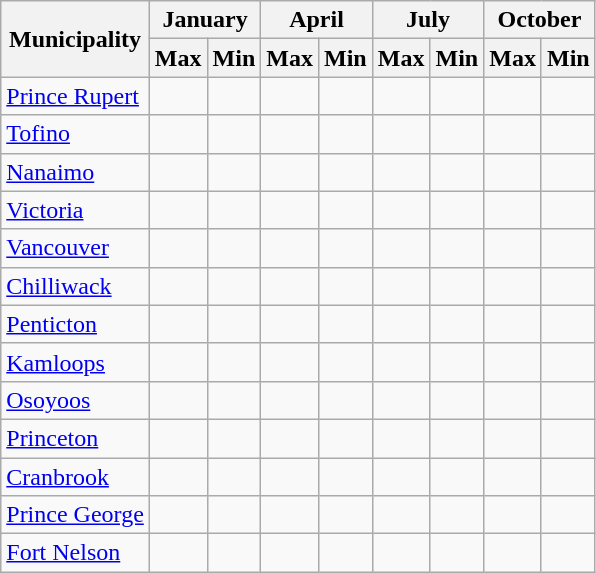<table class="wikitable sortable" ;">
<tr>
<th rowspan=2>Municipality</th>
<th colspan=2>January</th>
<th colspan=2>April</th>
<th colspan=2>July</th>
<th colspan=2>October</th>
</tr>
<tr>
<th data-sort-type=number>Max</th>
<th data-sort-type=number>Min</th>
<th data-sort-type=number>Max</th>
<th data-sort-type=number>Min</th>
<th data-sort-type=number>Max</th>
<th data-sort-type=number>Min</th>
<th data-sort-type=number>Max</th>
<th data-sort-type=number>Min</th>
</tr>
<tr>
<td><a href='#'>Prince Rupert</a></td>
<td></td>
<td></td>
<td></td>
<td></td>
<td></td>
<td></td>
<td></td>
<td></td>
</tr>
<tr>
<td><a href='#'>Tofino</a></td>
<td></td>
<td></td>
<td></td>
<td></td>
<td></td>
<td></td>
<td></td>
<td></td>
</tr>
<tr>
<td><a href='#'>Nanaimo</a></td>
<td></td>
<td></td>
<td></td>
<td></td>
<td></td>
<td></td>
<td></td>
<td></td>
</tr>
<tr>
<td><a href='#'>Victoria</a></td>
<td></td>
<td></td>
<td></td>
<td></td>
<td></td>
<td></td>
<td></td>
<td></td>
</tr>
<tr>
<td><a href='#'>Vancouver</a></td>
<td></td>
<td></td>
<td></td>
<td></td>
<td></td>
<td></td>
<td></td>
<td></td>
</tr>
<tr>
<td><a href='#'>Chilliwack</a></td>
<td></td>
<td></td>
<td></td>
<td></td>
<td></td>
<td></td>
<td></td>
<td></td>
</tr>
<tr>
<td><a href='#'>Penticton</a></td>
<td></td>
<td></td>
<td></td>
<td></td>
<td></td>
<td></td>
<td></td>
<td></td>
</tr>
<tr>
<td><a href='#'>Kamloops</a></td>
<td></td>
<td></td>
<td></td>
<td></td>
<td></td>
<td></td>
<td></td>
<td></td>
</tr>
<tr>
<td><a href='#'>Osoyoos</a></td>
<td></td>
<td></td>
<td></td>
<td></td>
<td></td>
<td></td>
<td></td>
<td></td>
</tr>
<tr>
<td><a href='#'>Princeton</a></td>
<td></td>
<td></td>
<td></td>
<td></td>
<td></td>
<td></td>
<td></td>
<td></td>
</tr>
<tr>
<td><a href='#'>Cranbrook</a></td>
<td></td>
<td></td>
<td></td>
<td></td>
<td></td>
<td></td>
<td></td>
<td></td>
</tr>
<tr>
<td><a href='#'>Prince George</a></td>
<td></td>
<td></td>
<td></td>
<td></td>
<td></td>
<td></td>
<td></td>
<td></td>
</tr>
<tr>
<td><a href='#'>Fort Nelson</a></td>
<td></td>
<td></td>
<td></td>
<td></td>
<td></td>
<td></td>
<td></td>
<td></td>
</tr>
</table>
